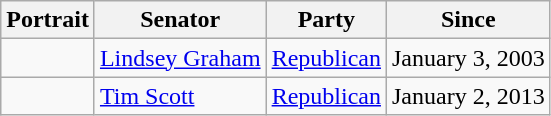<table class="wikitable">
<tr>
<th>Portrait</th>
<th>Senator</th>
<th>Party</th>
<th>Since</th>
</tr>
<tr>
<td></td>
<td><a href='#'>Lindsey Graham</a></td>
<td><a href='#'>Republican</a></td>
<td>January 3, 2003</td>
</tr>
<tr>
<td></td>
<td><a href='#'>Tim Scott</a></td>
<td><a href='#'>Republican</a></td>
<td>January 2, 2013</td>
</tr>
</table>
